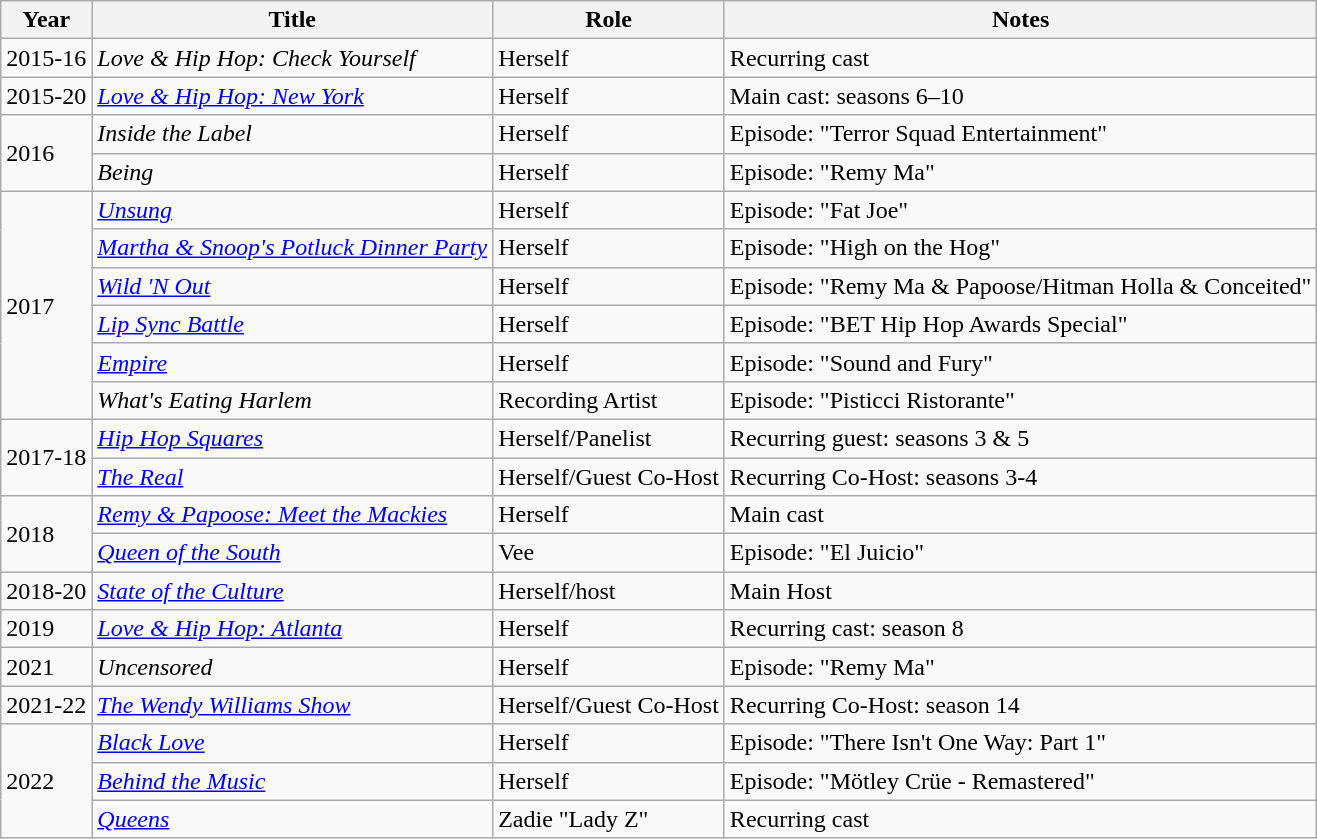<table class="wikitable sortable">
<tr>
<th>Year</th>
<th>Title</th>
<th>Role</th>
<th>Notes</th>
</tr>
<tr>
<td>2015-16</td>
<td><em>Love & Hip Hop: Check Yourself</em></td>
<td>Herself</td>
<td>Recurring cast</td>
</tr>
<tr>
<td>2015-20</td>
<td><em><a href='#'>Love & Hip Hop: New York</a></em></td>
<td>Herself</td>
<td>Main cast: seasons 6–10</td>
</tr>
<tr>
<td rowspan="2">2016</td>
<td><em>Inside the Label</em></td>
<td>Herself</td>
<td>Episode: "Terror Squad Entertainment"</td>
</tr>
<tr>
<td><em>Being</em></td>
<td>Herself</td>
<td>Episode: "Remy Ma"</td>
</tr>
<tr>
<td rowspan="6">2017</td>
<td><em><a href='#'>Unsung</a></em></td>
<td>Herself</td>
<td>Episode: "Fat Joe"</td>
</tr>
<tr>
<td><em><a href='#'>Martha & Snoop's Potluck Dinner Party</a></em></td>
<td>Herself</td>
<td>Episode: "High on the Hog"</td>
</tr>
<tr>
<td><em><a href='#'>Wild 'N Out</a></em></td>
<td>Herself</td>
<td>Episode: "Remy Ma & Papoose/Hitman Holla & Conceited"</td>
</tr>
<tr>
<td><em><a href='#'>Lip Sync Battle</a></em></td>
<td>Herself</td>
<td>Episode: "BET Hip Hop Awards Special"</td>
</tr>
<tr>
<td><em><a href='#'>Empire</a></em></td>
<td>Herself</td>
<td>Episode: "Sound and Fury"</td>
</tr>
<tr>
<td><em>What's Eating Harlem</em></td>
<td>Recording Artist</td>
<td>Episode: "Pisticci Ristorante"</td>
</tr>
<tr>
<td rowspan="2">2017-18</td>
<td><em><a href='#'>Hip Hop Squares</a></em></td>
<td>Herself/Panelist</td>
<td>Recurring guest: seasons 3 & 5</td>
</tr>
<tr>
<td><em><a href='#'>The Real</a></em></td>
<td>Herself/Guest Co-Host</td>
<td>Recurring Co-Host: seasons 3-4</td>
</tr>
<tr>
<td rowspan="2">2018</td>
<td><em><a href='#'>Remy & Papoose: Meet the Mackies</a></em></td>
<td>Herself</td>
<td>Main cast</td>
</tr>
<tr>
<td><em><a href='#'>Queen of the South</a></em></td>
<td>Vee</td>
<td>Episode: "El Juicio"</td>
</tr>
<tr>
<td>2018-20</td>
<td><em><a href='#'>State of the Culture</a></em></td>
<td>Herself/host</td>
<td>Main Host</td>
</tr>
<tr>
<td>2019</td>
<td><em><a href='#'>Love & Hip Hop: Atlanta</a></em></td>
<td>Herself</td>
<td>Recurring cast: season 8</td>
</tr>
<tr>
<td>2021</td>
<td><em>Uncensored</em></td>
<td>Herself</td>
<td>Episode: "Remy Ma"</td>
</tr>
<tr>
<td>2021-22</td>
<td><em><a href='#'>The Wendy Williams Show</a></em></td>
<td>Herself/Guest Co-Host</td>
<td>Recurring Co-Host: season 14</td>
</tr>
<tr>
<td rowspan="3">2022</td>
<td><em><a href='#'>Black Love</a></em></td>
<td>Herself</td>
<td>Episode: "There Isn't One Way: Part 1"</td>
</tr>
<tr>
<td><em><a href='#'>Behind the Music</a></em></td>
<td>Herself</td>
<td>Episode: "Mötley Crüe - Remastered"</td>
</tr>
<tr>
<td><em><a href='#'>Queens</a></em></td>
<td>Zadie "Lady Z"</td>
<td>Recurring cast</td>
</tr>
</table>
